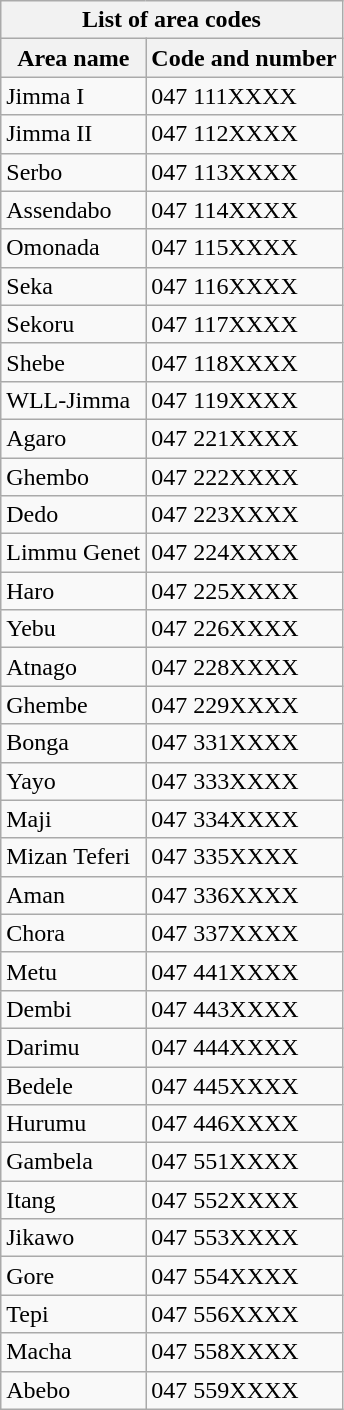<table class="wikitable">
<tr>
<th colspan="2">List of area codes</th>
</tr>
<tr>
<th>Area name</th>
<th>Code and number</th>
</tr>
<tr>
<td>Jimma I</td>
<td>047 111XXXX</td>
</tr>
<tr>
<td>Jimma II</td>
<td>047 112XXXX</td>
</tr>
<tr>
<td>Serbo</td>
<td>047 113XXXX</td>
</tr>
<tr>
<td>Assendabo</td>
<td>047 114XXXX</td>
</tr>
<tr>
<td>Omonada</td>
<td>047 115XXXX</td>
</tr>
<tr>
<td>Seka</td>
<td>047 116XXXX</td>
</tr>
<tr>
<td>Sekoru</td>
<td>047 117XXXX</td>
</tr>
<tr>
<td>Shebe</td>
<td>047 118XXXX</td>
</tr>
<tr>
<td>WLL-Jimma</td>
<td>047 119XXXX</td>
</tr>
<tr>
<td>Agaro</td>
<td>047 221XXXX</td>
</tr>
<tr>
<td>Ghembo</td>
<td>047 222XXXX</td>
</tr>
<tr>
<td>Dedo</td>
<td>047 223XXXX</td>
</tr>
<tr>
<td>Limmu Genet</td>
<td>047 224XXXX</td>
</tr>
<tr>
<td>Haro</td>
<td>047 225XXXX</td>
</tr>
<tr>
<td>Yebu</td>
<td>047 226XXXX</td>
</tr>
<tr>
<td>Atnago</td>
<td>047 228XXXX</td>
</tr>
<tr>
<td>Ghembe</td>
<td>047 229XXXX</td>
</tr>
<tr>
<td>Bonga</td>
<td>047 331XXXX</td>
</tr>
<tr>
<td>Yayo</td>
<td>047 333XXXX</td>
</tr>
<tr>
<td>Maji</td>
<td>047 334XXXX</td>
</tr>
<tr>
<td>Mizan Teferi</td>
<td>047 335XXXX</td>
</tr>
<tr>
<td>Aman</td>
<td>047 336XXXX</td>
</tr>
<tr>
<td>Chora</td>
<td>047 337XXXX</td>
</tr>
<tr>
<td>Metu</td>
<td>047 441XXXX</td>
</tr>
<tr>
<td>Dembi</td>
<td>047 443XXXX</td>
</tr>
<tr>
<td>Darimu</td>
<td>047 444XXXX</td>
</tr>
<tr>
<td>Bedele</td>
<td>047 445XXXX</td>
</tr>
<tr>
<td>Hurumu</td>
<td>047 446XXXX</td>
</tr>
<tr>
<td>Gambela</td>
<td>047 551XXXX</td>
</tr>
<tr>
<td>Itang</td>
<td>047 552XXXX</td>
</tr>
<tr>
<td>Jikawo</td>
<td>047 553XXXX</td>
</tr>
<tr>
<td>Gore</td>
<td>047 554XXXX</td>
</tr>
<tr>
<td>Tepi</td>
<td>047 556XXXX</td>
</tr>
<tr>
<td>Macha</td>
<td>047 558XXXX</td>
</tr>
<tr>
<td>Abebo</td>
<td>047 559XXXX</td>
</tr>
</table>
